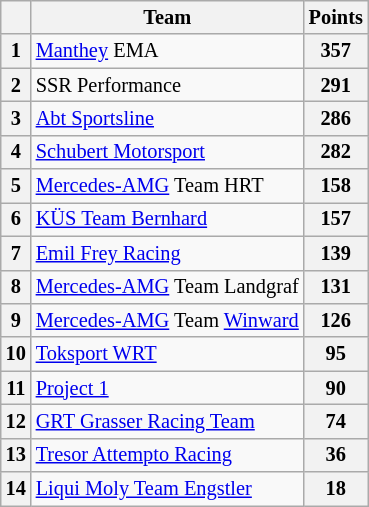<table class="wikitable" style="font-size: 85%;">
<tr>
<th></th>
<th>Team</th>
<th>Points</th>
</tr>
<tr>
<th>1</th>
<td> <a href='#'>Manthey</a> EMA</td>
<th>357</th>
</tr>
<tr>
<th>2</th>
<td> SSR Performance</td>
<th>291</th>
</tr>
<tr>
<th>3</th>
<td> <a href='#'>Abt Sportsline</a></td>
<th>286</th>
</tr>
<tr>
<th>4</th>
<td> <a href='#'>Schubert Motorsport</a></td>
<th>282</th>
</tr>
<tr>
<th>5</th>
<td> <a href='#'>Mercedes-AMG</a> Team HRT</td>
<th>158</th>
</tr>
<tr>
<th>6</th>
<td> <a href='#'>KÜS Team Bernhard</a></td>
<th>157</th>
</tr>
<tr>
<th>7</th>
<td> <a href='#'>Emil Frey Racing</a></td>
<th>139</th>
</tr>
<tr>
<th>8</th>
<td> <a href='#'>Mercedes-AMG</a> Team Landgraf</td>
<th>131</th>
</tr>
<tr>
<th>9</th>
<td> <a href='#'>Mercedes-AMG</a> Team <a href='#'>Winward</a></td>
<th>126</th>
</tr>
<tr>
<th>10</th>
<td> <a href='#'>Toksport WRT</a></td>
<th>95</th>
</tr>
<tr>
<th>11</th>
<td> <a href='#'>Project 1</a></td>
<th>90</th>
</tr>
<tr>
<th>12</th>
<td> <a href='#'>GRT Grasser Racing Team</a></td>
<th>74</th>
</tr>
<tr>
<th>13</th>
<td> <a href='#'>Tresor Attempto Racing</a></td>
<th>36</th>
</tr>
<tr>
<th>14</th>
<td rowspan="1"> <a href='#'>Liqui Moly Team Engstler</a></td>
<th>18</th>
</tr>
</table>
